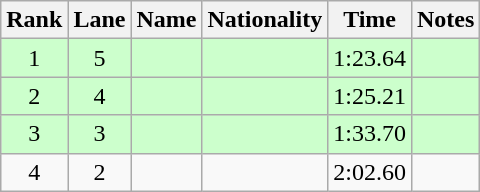<table class="wikitable sortable" style="text-align:center">
<tr>
<th>Rank</th>
<th>Lane</th>
<th>Name</th>
<th>Nationality</th>
<th>Time</th>
<th>Notes</th>
</tr>
<tr bgcolor=ccffcc>
<td>1</td>
<td>5</td>
<td align=left></td>
<td align=left></td>
<td>1:23.64</td>
<td><strong></strong></td>
</tr>
<tr bgcolor=ccffcc>
<td>2</td>
<td>4</td>
<td align=left></td>
<td align=left></td>
<td>1:25.21</td>
<td><strong></strong></td>
</tr>
<tr bgcolor=ccffcc>
<td>3</td>
<td>3</td>
<td align=left></td>
<td align=left></td>
<td>1:33.70</td>
<td><strong></strong></td>
</tr>
<tr>
<td>4</td>
<td>2</td>
<td align=left></td>
<td align=left></td>
<td>2:02.60</td>
<td></td>
</tr>
</table>
